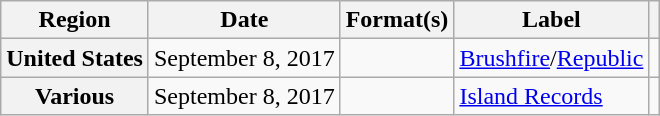<table class="wikitable plainrowheaders">
<tr>
<th>Region</th>
<th>Date</th>
<th>Format(s)</th>
<th>Label</th>
<th></th>
</tr>
<tr>
<th scope="row">United States</th>
<td>September 8, 2017</td>
<td></td>
<td><a href='#'>Brushfire</a>/<a href='#'>Republic</a></td>
<td></td>
</tr>
<tr>
<th scope="row">Various</th>
<td>September 8, 2017</td>
<td></td>
<td><a href='#'>Island Records</a></td>
<td></td>
</tr>
</table>
